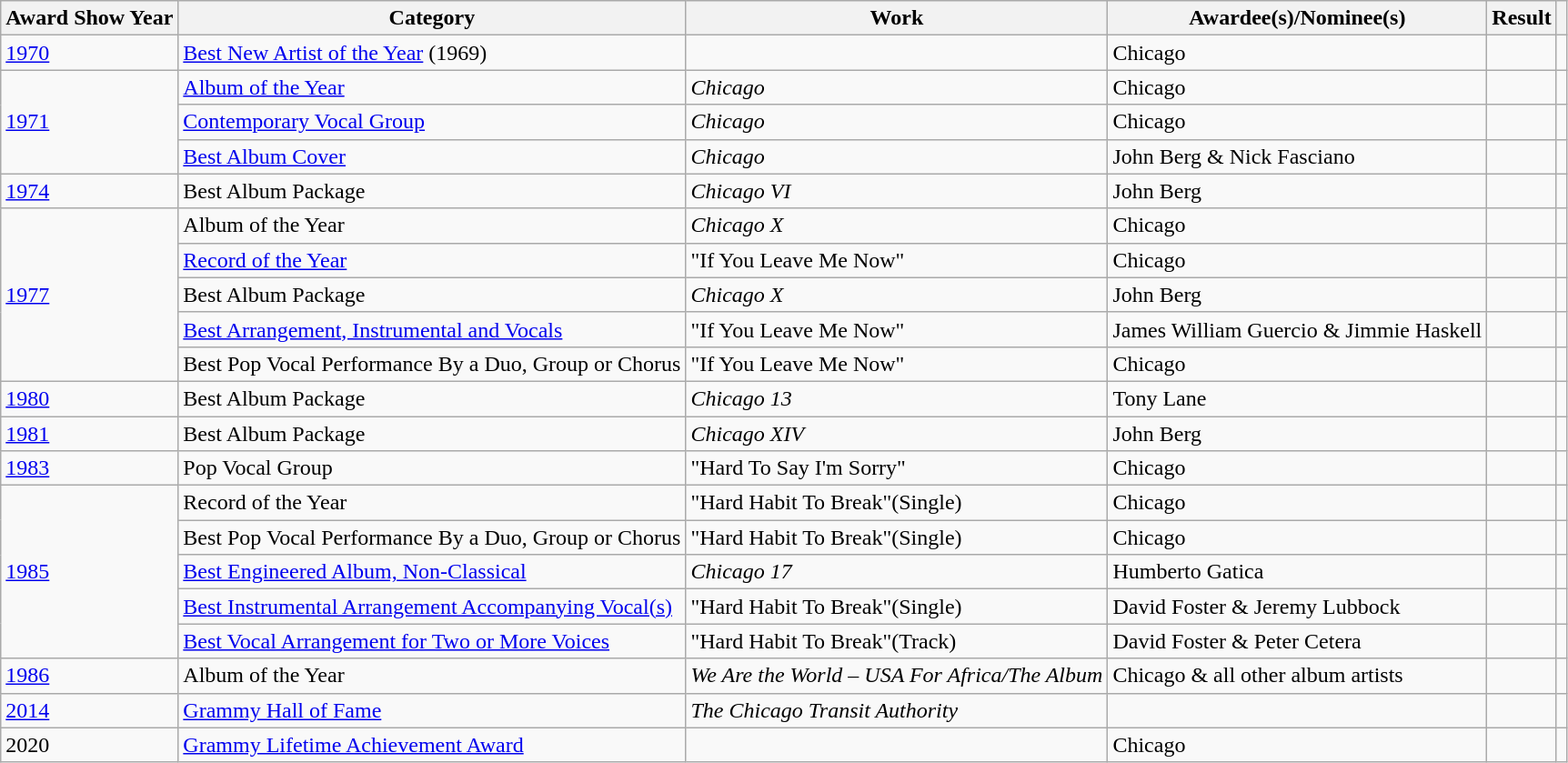<table class="wikitable sortable">
<tr>
<th>Award Show Year</th>
<th>Category</th>
<th>Work</th>
<th>Awardee(s)/Nominee(s)</th>
<th>Result</th>
<th class="unsortable"></th>
</tr>
<tr>
<td rowspan="1"><a href='#'>1970</a></td>
<td><a href='#'>Best New Artist of the Year</a> (1969)</td>
<td></td>
<td>Chicago</td>
<td></td>
<td align="center"></td>
</tr>
<tr>
<td rowspan="3"><a href='#'>1971</a></td>
<td><a href='#'>Album of the Year</a></td>
<td><em>Chicago</em></td>
<td>Chicago</td>
<td></td>
<td align="center"></td>
</tr>
<tr>
<td><a href='#'>Contemporary Vocal Group</a></td>
<td><em>Chicago</em></td>
<td>Chicago</td>
<td></td>
<td align="center"></td>
</tr>
<tr>
<td><a href='#'>Best Album Cover</a></td>
<td><em>Chicago</em></td>
<td>John Berg & Nick Fasciano</td>
<td></td>
<td align="center"></td>
</tr>
<tr>
<td><a href='#'>1974</a></td>
<td>Best Album Package</td>
<td><em>Chicago VI</em></td>
<td>John Berg</td>
<td></td>
<td align="center"></td>
</tr>
<tr>
<td rowspan="5"><a href='#'>1977</a></td>
<td>Album of the Year</td>
<td><em>Chicago X</em></td>
<td>Chicago</td>
<td></td>
<td align="center"></td>
</tr>
<tr>
<td><a href='#'>Record of the Year</a></td>
<td>"If You Leave Me Now"</td>
<td>Chicago</td>
<td></td>
<td align="center"></td>
</tr>
<tr>
<td>Best Album Package</td>
<td><em>Chicago X</em></td>
<td>John Berg</td>
<td></td>
<td align="center"></td>
</tr>
<tr>
<td><a href='#'>Best Arrangement, Instrumental and Vocals</a></td>
<td>"If You Leave Me Now"</td>
<td>James William Guercio & Jimmie Haskell</td>
<td></td>
<td align="center"></td>
</tr>
<tr>
<td>Best Pop Vocal Performance By a Duo, Group or Chorus</td>
<td>"If You Leave Me Now"</td>
<td>Chicago</td>
<td></td>
<td align="center"></td>
</tr>
<tr>
<td><a href='#'>1980</a></td>
<td>Best Album Package</td>
<td><em>Chicago 13</em></td>
<td>Tony Lane</td>
<td></td>
<td align="center"></td>
</tr>
<tr>
<td><a href='#'>1981</a></td>
<td>Best Album Package</td>
<td><em>Chicago XIV</em></td>
<td>John Berg</td>
<td></td>
<td align="center"></td>
</tr>
<tr>
<td><a href='#'>1983</a></td>
<td>Pop Vocal Group</td>
<td>"Hard To Say I'm Sorry"</td>
<td>Chicago</td>
<td></td>
<td align="center"></td>
</tr>
<tr>
<td rowspan="5"><a href='#'>1985</a></td>
<td>Record of the Year</td>
<td>"Hard Habit To Break"(Single)</td>
<td>Chicago</td>
<td></td>
<td align="center"></td>
</tr>
<tr>
<td>Best Pop Vocal Performance By a Duo, Group or Chorus</td>
<td>"Hard Habit To Break"(Single)</td>
<td>Chicago</td>
<td></td>
<td align="center"></td>
</tr>
<tr>
<td><a href='#'>Best Engineered Album, Non-Classical</a></td>
<td><em>Chicago 17</em></td>
<td>Humberto Gatica</td>
<td></td>
<td align="center"></td>
</tr>
<tr>
<td><a href='#'>Best Instrumental Arrangement Accompanying Vocal(s)</a></td>
<td>"Hard Habit To Break"(Single)</td>
<td>David Foster & Jeremy Lubbock</td>
<td></td>
<td align="center"></td>
</tr>
<tr>
<td><a href='#'>Best Vocal Arrangement for Two or More Voices</a></td>
<td>"Hard Habit To Break"(Track)</td>
<td>David Foster & Peter Cetera</td>
<td></td>
<td align="center"></td>
</tr>
<tr>
<td rowspan="1"><a href='#'>1986</a></td>
<td>Album of the Year</td>
<td><em>We Are the World – USA For Africa/The Album</em></td>
<td>Chicago & all other album artists</td>
<td></td>
<td align="center"></td>
</tr>
<tr>
<td><a href='#'>2014</a></td>
<td><a href='#'>Grammy Hall of Fame</a></td>
<td><em>The Chicago Transit Authority</em></td>
<td></td>
<td></td>
<td align="center"></td>
</tr>
<tr>
<td>2020</td>
<td><a href='#'>Grammy Lifetime Achievement Award</a></td>
<td></td>
<td>Chicago</td>
<td></td>
<td align="center"></td>
</tr>
</table>
